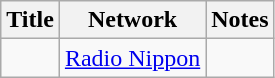<table class="wikitable">
<tr>
<th>Title</th>
<th>Network</th>
<th>Notes</th>
</tr>
<tr>
<td></td>
<td><a href='#'>Radio Nippon</a></td>
<td></td>
</tr>
</table>
